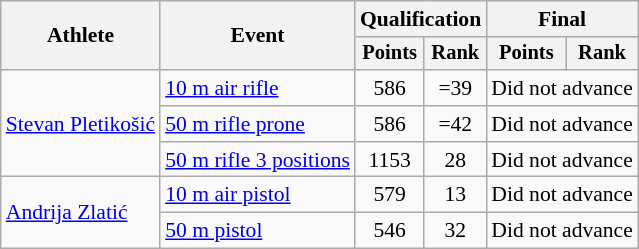<table class="wikitable" style="font-size:90%">
<tr>
<th rowspan="2">Athlete</th>
<th rowspan="2">Event</th>
<th colspan=2>Qualification</th>
<th colspan=2>Final</th>
</tr>
<tr style="font-size:95%">
<th>Points</th>
<th>Rank</th>
<th>Points</th>
<th>Rank</th>
</tr>
<tr align=center>
<td align=left rowspan=3><a href='#'>Stevan Pletikošić</a></td>
<td align=left><a href='#'>10 m air rifle</a></td>
<td>586</td>
<td>=39</td>
<td colspan=2>Did not advance</td>
</tr>
<tr align=center>
<td align=left><a href='#'>50 m rifle prone</a></td>
<td>586</td>
<td>=42</td>
<td colspan=2>Did not advance</td>
</tr>
<tr align=center>
<td align=left><a href='#'>50 m rifle 3 positions</a></td>
<td>1153</td>
<td>28</td>
<td colspan=2>Did not advance</td>
</tr>
<tr align=center>
<td align=left rowspan=2><a href='#'>Andrija Zlatić</a></td>
<td align=left><a href='#'>10 m air pistol</a></td>
<td>579</td>
<td>13</td>
<td colspan=2>Did not advance</td>
</tr>
<tr align=center>
<td align=left><a href='#'>50 m pistol</a></td>
<td>546</td>
<td>32</td>
<td colspan=2>Did not advance</td>
</tr>
</table>
